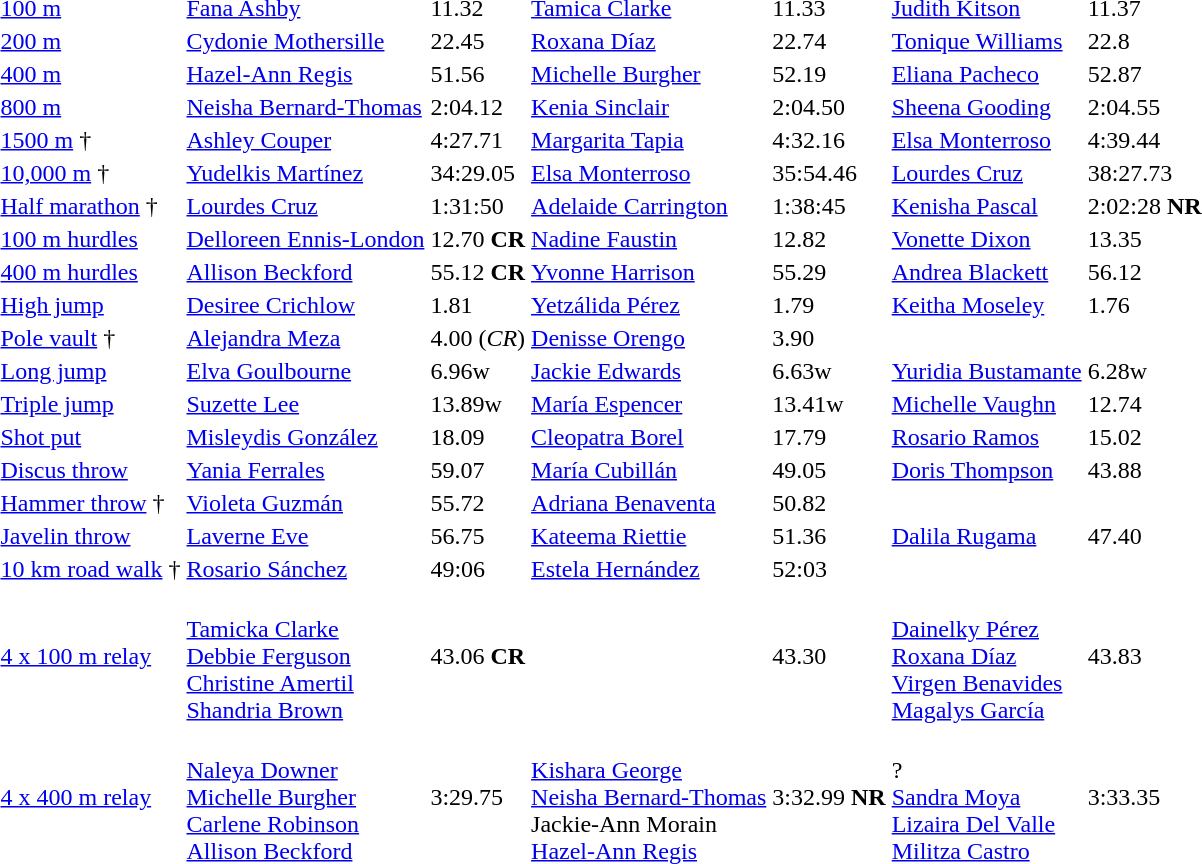<table>
<tr>
<td><a href='#'>100 m</a></td>
<td><a href='#'>Fana Ashby</a><br> </td>
<td>11.32</td>
<td><a href='#'>Tamica Clarke</a><br> </td>
<td>11.33</td>
<td><a href='#'>Judith Kitson</a><br> </td>
<td>11.37</td>
</tr>
<tr>
<td><a href='#'>200 m</a></td>
<td><a href='#'>Cydonie Mothersille</a><br> </td>
<td>22.45</td>
<td><a href='#'>Roxana Díaz</a><br> </td>
<td>22.74</td>
<td><a href='#'>Tonique Williams</a><br> </td>
<td>22.8</td>
</tr>
<tr>
<td><a href='#'>400 m</a></td>
<td><a href='#'>Hazel-Ann Regis</a><br> </td>
<td>51.56</td>
<td><a href='#'>Michelle Burgher</a><br> </td>
<td>52.19</td>
<td><a href='#'>Eliana Pacheco</a><br> </td>
<td>52.87</td>
</tr>
<tr>
<td><a href='#'>800 m</a></td>
<td><a href='#'>Neisha Bernard-Thomas</a><br> </td>
<td>2:04.12</td>
<td><a href='#'>Kenia Sinclair</a><br> </td>
<td>2:04.50</td>
<td><a href='#'>Sheena Gooding</a><br> </td>
<td>2:04.55</td>
</tr>
<tr>
<td><a href='#'>1500 m</a> †</td>
<td><a href='#'>Ashley Couper</a><br> </td>
<td>4:27.71</td>
<td><a href='#'>Margarita Tapia</a><br> </td>
<td>4:32.16</td>
<td><a href='#'>Elsa Monterroso</a><br> </td>
<td>4:39.44</td>
</tr>
<tr>
<td><a href='#'>10,000 m</a> †</td>
<td><a href='#'>Yudelkis Martínez</a><br> </td>
<td>34:29.05</td>
<td><a href='#'>Elsa Monterroso</a><br> </td>
<td>35:54.46</td>
<td><a href='#'>Lourdes Cruz</a><br> </td>
<td>38:27.73</td>
</tr>
<tr>
<td><a href='#'>Half marathon</a> †</td>
<td><a href='#'>Lourdes Cruz</a><br> </td>
<td>1:31:50</td>
<td><a href='#'>Adelaide Carrington</a><br> </td>
<td>1:38:45</td>
<td><a href='#'>Kenisha Pascal</a><br> </td>
<td>2:02:28 <strong>NR</strong></td>
</tr>
<tr>
<td><a href='#'>100 m hurdles</a></td>
<td><a href='#'>Delloreen Ennis-London</a><br> </td>
<td>12.70 <strong>CR</strong></td>
<td><a href='#'>Nadine Faustin</a><br> </td>
<td>12.82</td>
<td><a href='#'>Vonette Dixon</a><br> </td>
<td>13.35</td>
</tr>
<tr>
<td><a href='#'>400 m hurdles</a></td>
<td><a href='#'>Allison Beckford</a><br> </td>
<td>55.12 <strong>CR</strong></td>
<td><a href='#'>Yvonne Harrison</a><br> </td>
<td>55.29</td>
<td><a href='#'>Andrea Blackett</a><br> </td>
<td>56.12</td>
</tr>
<tr>
<td><a href='#'>High jump</a></td>
<td><a href='#'>Desiree Crichlow</a><br> </td>
<td>1.81</td>
<td><a href='#'>Yetzálida Pérez</a><br> </td>
<td>1.79</td>
<td><a href='#'>Keitha Moseley</a><br> </td>
<td>1.76</td>
</tr>
<tr>
<td><a href='#'>Pole vault</a> †</td>
<td><a href='#'>Alejandra Meza</a><br> </td>
<td>4.00 (<em>CR</em>)</td>
<td><a href='#'>Denisse Orengo</a><br> </td>
<td>3.90</td>
<td></td>
<td></td>
</tr>
<tr>
<td><a href='#'>Long jump</a></td>
<td><a href='#'>Elva Goulbourne</a><br> </td>
<td>6.96w</td>
<td><a href='#'>Jackie Edwards</a><br> </td>
<td>6.63w</td>
<td><a href='#'>Yuridia Bustamante</a><br> </td>
<td>6.28w</td>
</tr>
<tr>
<td><a href='#'>Triple jump</a></td>
<td><a href='#'>Suzette Lee</a><br> </td>
<td>13.89w</td>
<td><a href='#'>María Espencer</a><br> </td>
<td>13.41w</td>
<td><a href='#'>Michelle Vaughn</a><br> </td>
<td>12.74</td>
</tr>
<tr>
<td><a href='#'>Shot put</a></td>
<td><a href='#'>Misleydis González</a><br> </td>
<td>18.09</td>
<td><a href='#'>Cleopatra Borel</a><br> </td>
<td>17.79</td>
<td><a href='#'>Rosario Ramos</a><br> </td>
<td>15.02</td>
</tr>
<tr>
<td><a href='#'>Discus throw</a></td>
<td><a href='#'>Yania Ferrales</a><br> </td>
<td>59.07</td>
<td><a href='#'>María Cubillán</a><br> </td>
<td>49.05</td>
<td><a href='#'>Doris Thompson</a><br> </td>
<td>43.88</td>
</tr>
<tr>
<td><a href='#'>Hammer throw</a> †</td>
<td><a href='#'>Violeta Guzmán</a><br> </td>
<td>55.72</td>
<td><a href='#'>Adriana Benaventa</a><br> </td>
<td>50.82</td>
<td></td>
<td></td>
</tr>
<tr>
<td><a href='#'>Javelin throw</a></td>
<td><a href='#'>Laverne Eve</a><br> </td>
<td>56.75</td>
<td><a href='#'>Kateema Riettie</a><br> </td>
<td>51.36</td>
<td><a href='#'>Dalila Rugama</a><br> </td>
<td>47.40</td>
</tr>
<tr>
<td><a href='#'>10 km road walk</a> †</td>
<td><a href='#'>Rosario Sánchez</a><br> </td>
<td>49:06</td>
<td><a href='#'>Estela Hernández</a><br> </td>
<td>52:03</td>
<td></td>
<td></td>
</tr>
<tr>
<td><a href='#'>4 x 100 m relay</a></td>
<td><br><a href='#'>Tamicka Clarke</a><br><a href='#'>Debbie Ferguson</a><br><a href='#'>Christine Amertil</a><br><a href='#'>Shandria Brown</a></td>
<td>43.06 <strong>CR</strong></td>
<td></td>
<td>43.30</td>
<td><br><a href='#'>Dainelky Pérez</a><br><a href='#'>Roxana Díaz</a><br><a href='#'>Virgen Benavides</a><br><a href='#'>Magalys García</a></td>
<td>43.83</td>
</tr>
<tr>
<td><a href='#'>4 x 400 m relay</a></td>
<td><br><a href='#'>Naleya Downer</a><br><a href='#'>Michelle Burgher</a><br><a href='#'>Carlene Robinson</a><br><a href='#'>Allison Beckford</a></td>
<td>3:29.75</td>
<td><br><a href='#'>Kishara George</a><br><a href='#'>Neisha Bernard-Thomas</a><br>Jackie-Ann Morain<br><a href='#'>Hazel-Ann Regis</a></td>
<td>3:32.99 <strong>NR</strong></td>
<td><br>?<br><a href='#'>Sandra Moya</a><br><a href='#'>Lizaira Del Valle</a><br><a href='#'>Militza Castro</a></td>
<td>3:33.35</td>
</tr>
</table>
